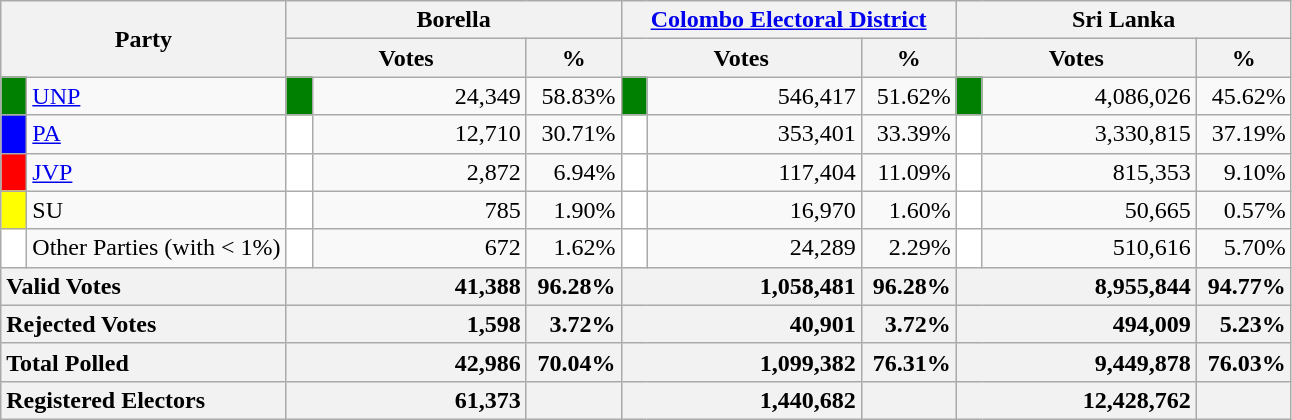<table class="wikitable">
<tr>
<th colspan="2" width="144px"rowspan="2">Party</th>
<th colspan="3" width="216px">Borella</th>
<th colspan="3" width="216px"><a href='#'>Colombo Electoral District</a></th>
<th colspan="3" width="216px">Sri Lanka</th>
</tr>
<tr>
<th colspan="2" width="144px">Votes</th>
<th>%</th>
<th colspan="2" width="144px">Votes</th>
<th>%</th>
<th colspan="2" width="144px">Votes</th>
<th>%</th>
</tr>
<tr>
<td style="background-color:green;" width="10px"></td>
<td style="text-align:left;"><a href='#'>UNP</a></td>
<td style="background-color:green;" width="10px"></td>
<td style="text-align:right;">24,349</td>
<td style="text-align:right;">58.83%</td>
<td style="background-color:green;" width="10px"></td>
<td style="text-align:right;">546,417</td>
<td style="text-align:right;">51.62%</td>
<td style="background-color:green;" width="10px"></td>
<td style="text-align:right;">4,086,026</td>
<td style="text-align:right;">45.62%</td>
</tr>
<tr>
<td style="background-color:blue;" width="10px"></td>
<td style="text-align:left;"><a href='#'>PA</a></td>
<td style="background-color:white;" width="10px"></td>
<td style="text-align:right;">12,710</td>
<td style="text-align:right;">30.71%</td>
<td style="background-color:white;" width="10px"></td>
<td style="text-align:right;">353,401</td>
<td style="text-align:right;">33.39%</td>
<td style="background-color:white;" width="10px"></td>
<td style="text-align:right;">3,330,815</td>
<td style="text-align:right;">37.19%</td>
</tr>
<tr>
<td style="background-color:red;" width="10px"></td>
<td style="text-align:left;"><a href='#'>JVP</a></td>
<td style="background-color:white;" width="10px"></td>
<td style="text-align:right;">2,872</td>
<td style="text-align:right;">6.94%</td>
<td style="background-color:white;" width="10px"></td>
<td style="text-align:right;">117,404</td>
<td style="text-align:right;">11.09%</td>
<td style="background-color:white;" width="10px"></td>
<td style="text-align:right;">815,353</td>
<td style="text-align:right;">9.10%</td>
</tr>
<tr>
<td style="background-color:yellow;" width="10px"></td>
<td style="text-align:left;">SU</td>
<td style="background-color:white;" width="10px"></td>
<td style="text-align:right;">785</td>
<td style="text-align:right;">1.90%</td>
<td style="background-color:white;" width="10px"></td>
<td style="text-align:right;">16,970</td>
<td style="text-align:right;">1.60%</td>
<td style="background-color:white;" width="10px"></td>
<td style="text-align:right;">50,665</td>
<td style="text-align:right;">0.57%</td>
</tr>
<tr>
<td style="background-color:white;" width="10px"></td>
<td style="text-align:left;">Other Parties (with < 1%)</td>
<td style="background-color:white;" width="10px"></td>
<td style="text-align:right;">672</td>
<td style="text-align:right;">1.62%</td>
<td style="background-color:white;" width="10px"></td>
<td style="text-align:right;">24,289</td>
<td style="text-align:right;">2.29%</td>
<td style="background-color:white;" width="10px"></td>
<td style="text-align:right;">510,616</td>
<td style="text-align:right;">5.70%</td>
</tr>
<tr>
<th colspan="2" width="144px"style="text-align:left;">Valid Votes</th>
<th style="text-align:right;"colspan="2" width="144px">41,388</th>
<th style="text-align:right;">96.28%</th>
<th style="text-align:right;"colspan="2" width="144px">1,058,481</th>
<th style="text-align:right;">96.28%</th>
<th style="text-align:right;"colspan="2" width="144px">8,955,844</th>
<th style="text-align:right;">94.77%</th>
</tr>
<tr>
<th colspan="2" width="144px"style="text-align:left;">Rejected Votes</th>
<th style="text-align:right;"colspan="2" width="144px">1,598</th>
<th style="text-align:right;">3.72%</th>
<th style="text-align:right;"colspan="2" width="144px">40,901</th>
<th style="text-align:right;">3.72%</th>
<th style="text-align:right;"colspan="2" width="144px">494,009</th>
<th style="text-align:right;">5.23%</th>
</tr>
<tr>
<th colspan="2" width="144px"style="text-align:left;">Total Polled</th>
<th style="text-align:right;"colspan="2" width="144px">42,986</th>
<th style="text-align:right;">70.04%</th>
<th style="text-align:right;"colspan="2" width="144px">1,099,382</th>
<th style="text-align:right;">76.31%</th>
<th style="text-align:right;"colspan="2" width="144px">9,449,878</th>
<th style="text-align:right;">76.03%</th>
</tr>
<tr>
<th colspan="2" width="144px"style="text-align:left;">Registered Electors</th>
<th style="text-align:right;"colspan="2" width="144px">61,373</th>
<th></th>
<th style="text-align:right;"colspan="2" width="144px">1,440,682</th>
<th></th>
<th style="text-align:right;"colspan="2" width="144px">12,428,762</th>
<th></th>
</tr>
</table>
